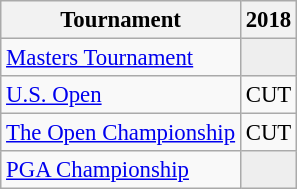<table class="wikitable" style="font-size:95%;text-align:center;">
<tr>
<th>Tournament</th>
<th>2018</th>
</tr>
<tr>
<td align=left><a href='#'>Masters Tournament</a></td>
<td style="background:#eeeeee;"></td>
</tr>
<tr>
<td align=left><a href='#'>U.S. Open</a></td>
<td>CUT</td>
</tr>
<tr>
<td align=left><a href='#'>The Open Championship</a></td>
<td>CUT</td>
</tr>
<tr>
<td align=left><a href='#'>PGA Championship</a></td>
<td style="background:#eeeeee;"></td>
</tr>
</table>
